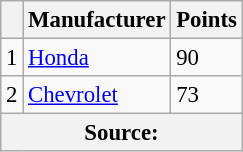<table class="wikitable" style="font-size: 95%;">
<tr>
<th scope="col"></th>
<th scope="col">Manufacturer</th>
<th scope="col">Points</th>
</tr>
<tr>
<td align="center">1</td>
<td><a href='#'>Honda</a></td>
<td>90</td>
</tr>
<tr>
<td align="center">2</td>
<td><a href='#'>Chevrolet</a></td>
<td>73</td>
</tr>
<tr>
<th colspan=4>Source:</th>
</tr>
</table>
